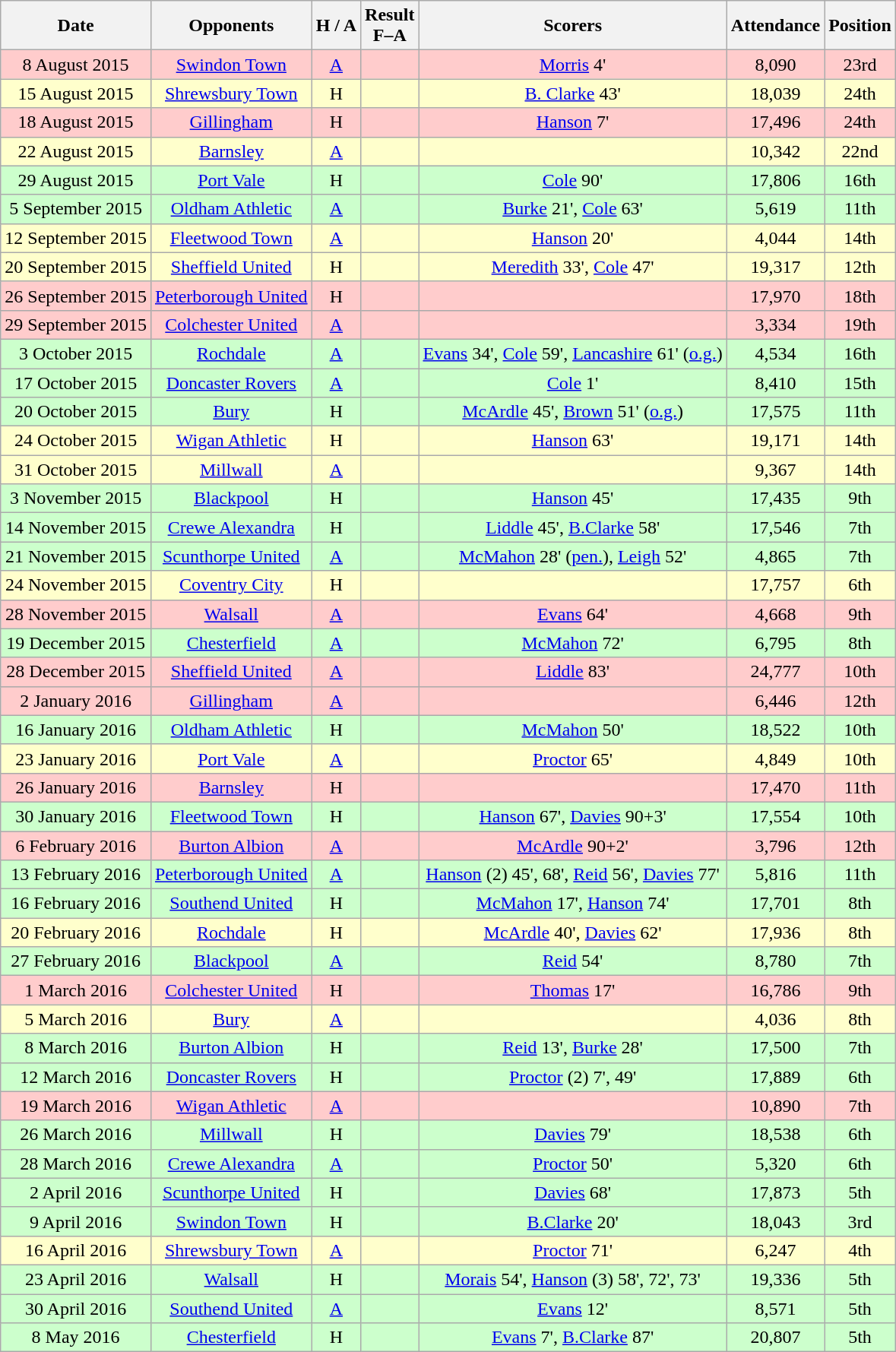<table class="wikitable" style="text-align:center">
<tr>
<th>Date</th>
<th>Opponents</th>
<th>H / A</th>
<th>Result<br>F–A</th>
<th>Scorers</th>
<th>Attendance</th>
<th>Position</th>
</tr>
<tr style="background:#fcc;">
<td>8 August 2015</td>
<td><a href='#'>Swindon Town</a></td>
<td><a href='#'>A</a></td>
<td></td>
<td><a href='#'>Morris</a> 4'</td>
<td>8,090</td>
<td>23rd</td>
</tr>
<tr style="background:#ffc;">
<td>15 August 2015</td>
<td><a href='#'>Shrewsbury Town</a></td>
<td>H</td>
<td></td>
<td><a href='#'>B. Clarke</a> 43'</td>
<td>18,039</td>
<td>24th</td>
</tr>
<tr style="background:#fcc;">
<td>18 August 2015</td>
<td><a href='#'>Gillingham</a></td>
<td>H</td>
<td></td>
<td><a href='#'>Hanson</a> 7'</td>
<td>17,496</td>
<td>24th</td>
</tr>
<tr style="background:#ffc;">
<td>22 August 2015</td>
<td><a href='#'>Barnsley</a></td>
<td><a href='#'>A</a></td>
<td></td>
<td></td>
<td>10,342</td>
<td>22nd</td>
</tr>
<tr style="background:#cfc;">
<td>29 August 2015</td>
<td><a href='#'>Port Vale</a></td>
<td>H</td>
<td></td>
<td><a href='#'>Cole</a> 90'</td>
<td>17,806</td>
<td>16th</td>
</tr>
<tr style="background:#cfc;">
<td>5 September 2015</td>
<td><a href='#'>Oldham Athletic</a></td>
<td><a href='#'>A</a></td>
<td></td>
<td><a href='#'>Burke</a> 21', <a href='#'>Cole</a> 63'</td>
<td>5,619</td>
<td>11th</td>
</tr>
<tr style="background:#ffc;">
<td>12 September 2015</td>
<td><a href='#'>Fleetwood Town</a></td>
<td><a href='#'>A</a></td>
<td></td>
<td><a href='#'>Hanson</a> 20'</td>
<td>4,044</td>
<td>14th</td>
</tr>
<tr style="background:#ffc;">
<td>20 September 2015</td>
<td><a href='#'>Sheffield United</a></td>
<td>H</td>
<td></td>
<td><a href='#'>Meredith</a> 33', <a href='#'>Cole</a> 47'</td>
<td>19,317</td>
<td>12th</td>
</tr>
<tr style="background:#fcc;">
<td>26 September 2015</td>
<td><a href='#'>Peterborough United</a></td>
<td>H</td>
<td></td>
<td></td>
<td>17,970</td>
<td>18th</td>
</tr>
<tr style="background:#fcc;">
<td>29 September 2015</td>
<td><a href='#'>Colchester United</a></td>
<td><a href='#'>A</a></td>
<td></td>
<td></td>
<td>3,334</td>
<td>19th</td>
</tr>
<tr style="background:#cfc;">
<td>3 October 2015</td>
<td><a href='#'>Rochdale</a></td>
<td><a href='#'>A</a></td>
<td></td>
<td><a href='#'>Evans</a> 34', <a href='#'>Cole</a> 59', <a href='#'>Lancashire</a> 61' (<a href='#'>o.g.</a>)</td>
<td>4,534</td>
<td>16th</td>
</tr>
<tr style="background:#cfc;">
<td>17 October 2015</td>
<td><a href='#'>Doncaster Rovers</a></td>
<td><a href='#'>A</a></td>
<td></td>
<td><a href='#'>Cole</a> 1'</td>
<td>8,410</td>
<td>15th</td>
</tr>
<tr style="background:#cfc;">
<td>20 October 2015</td>
<td><a href='#'>Bury</a></td>
<td>H</td>
<td></td>
<td><a href='#'>McArdle</a> 45', <a href='#'>Brown</a> 51' (<a href='#'>o.g.</a>)</td>
<td>17,575</td>
<td>11th</td>
</tr>
<tr style="background:#ffc;">
<td>24 October 2015</td>
<td><a href='#'>Wigan Athletic</a></td>
<td>H</td>
<td></td>
<td><a href='#'>Hanson</a> 63'</td>
<td>19,171</td>
<td>14th</td>
</tr>
<tr style="background:#ffc;">
<td>31 October 2015</td>
<td><a href='#'>Millwall</a></td>
<td><a href='#'>A</a></td>
<td></td>
<td></td>
<td>9,367</td>
<td>14th</td>
</tr>
<tr style="background:#cfc;">
<td>3 November 2015</td>
<td><a href='#'>Blackpool</a></td>
<td>H</td>
<td></td>
<td><a href='#'>Hanson</a> 45'</td>
<td>17,435</td>
<td>9th</td>
</tr>
<tr style="background:#cfc;">
<td>14 November 2015</td>
<td><a href='#'>Crewe Alexandra</a></td>
<td>H</td>
<td></td>
<td><a href='#'>Liddle</a> 45', <a href='#'>B.Clarke</a> 58'</td>
<td>17,546</td>
<td>7th</td>
</tr>
<tr style="background:#cfc;">
<td>21 November 2015</td>
<td><a href='#'>Scunthorpe United</a></td>
<td><a href='#'>A</a></td>
<td></td>
<td><a href='#'>McMahon</a> 28' (<a href='#'>pen.</a>), <a href='#'>Leigh</a> 52'</td>
<td>4,865</td>
<td>7th</td>
</tr>
<tr style="background:#ffc;">
<td>24 November 2015</td>
<td><a href='#'>Coventry City</a></td>
<td>H</td>
<td></td>
<td></td>
<td>17,757</td>
<td>6th</td>
</tr>
<tr style="background:#fcc;">
<td>28 November 2015</td>
<td><a href='#'>Walsall</a></td>
<td><a href='#'>A</a></td>
<td></td>
<td><a href='#'>Evans</a> 64'</td>
<td>4,668</td>
<td>9th</td>
</tr>
<tr style="background:#cfc;">
<td>19 December 2015</td>
<td><a href='#'>Chesterfield</a></td>
<td><a href='#'>A</a></td>
<td></td>
<td><a href='#'>McMahon</a> 72'</td>
<td>6,795</td>
<td>8th</td>
</tr>
<tr style="background:#fcc;">
<td>28 December 2015</td>
<td><a href='#'>Sheffield United</a></td>
<td><a href='#'>A</a></td>
<td></td>
<td><a href='#'>Liddle</a> 83'</td>
<td>24,777</td>
<td>10th</td>
</tr>
<tr style="background:#fcc;">
<td>2 January 2016</td>
<td><a href='#'>Gillingham</a></td>
<td><a href='#'>A</a></td>
<td></td>
<td></td>
<td>6,446</td>
<td>12th</td>
</tr>
<tr style="background:#cfc;">
<td>16 January 2016</td>
<td><a href='#'>Oldham Athletic</a></td>
<td>H</td>
<td></td>
<td><a href='#'>McMahon</a> 50'</td>
<td>18,522</td>
<td>10th</td>
</tr>
<tr style="background:#ffc;">
<td>23 January 2016</td>
<td><a href='#'>Port Vale</a></td>
<td><a href='#'>A</a></td>
<td></td>
<td><a href='#'>Proctor</a> 65'</td>
<td>4,849</td>
<td>10th</td>
</tr>
<tr style="background:#fcc;">
<td>26 January 2016</td>
<td><a href='#'>Barnsley</a></td>
<td>H</td>
<td></td>
<td></td>
<td>17,470</td>
<td>11th</td>
</tr>
<tr style="background:#cfc;">
<td>30 January 2016</td>
<td><a href='#'>Fleetwood Town</a></td>
<td>H</td>
<td></td>
<td><a href='#'>Hanson</a> 67', <a href='#'>Davies</a> 90+3'</td>
<td>17,554</td>
<td>10th</td>
</tr>
<tr style="background:#fcc;">
<td>6 February 2016</td>
<td><a href='#'>Burton Albion</a></td>
<td><a href='#'>A</a></td>
<td></td>
<td><a href='#'>McArdle</a> 90+2'</td>
<td>3,796</td>
<td>12th</td>
</tr>
<tr style="background:#cfc;">
<td>13 February 2016</td>
<td><a href='#'>Peterborough United</a></td>
<td><a href='#'>A</a></td>
<td></td>
<td><a href='#'>Hanson</a> (2) 45', 68', <a href='#'>Reid</a> 56', <a href='#'>Davies</a> 77'</td>
<td>5,816</td>
<td>11th</td>
</tr>
<tr style="background:#cfc;">
<td>16 February 2016</td>
<td><a href='#'>Southend United</a></td>
<td>H</td>
<td></td>
<td><a href='#'>McMahon</a> 17', <a href='#'>Hanson</a> 74'</td>
<td>17,701</td>
<td>8th</td>
</tr>
<tr style="background:#ffc;">
<td>20 February 2016</td>
<td><a href='#'>Rochdale</a></td>
<td>H</td>
<td></td>
<td><a href='#'>McArdle</a> 40', <a href='#'>Davies</a> 62'</td>
<td>17,936</td>
<td>8th</td>
</tr>
<tr style="background:#cfc;">
<td>27 February 2016</td>
<td><a href='#'>Blackpool</a></td>
<td><a href='#'>A</a></td>
<td></td>
<td><a href='#'>Reid</a> 54'</td>
<td>8,780</td>
<td>7th</td>
</tr>
<tr style="background:#fcc;">
<td>1 March 2016</td>
<td><a href='#'>Colchester United</a></td>
<td>H</td>
<td></td>
<td><a href='#'>Thomas</a> 17'</td>
<td>16,786</td>
<td>9th</td>
</tr>
<tr style="background:#ffc;">
<td>5 March 2016</td>
<td><a href='#'>Bury</a></td>
<td><a href='#'>A</a></td>
<td></td>
<td></td>
<td>4,036</td>
<td>8th</td>
</tr>
<tr style="background:#cfc;">
<td>8 March 2016</td>
<td><a href='#'>Burton Albion</a></td>
<td>H</td>
<td></td>
<td><a href='#'>Reid</a> 13', <a href='#'>Burke</a> 28'</td>
<td>17,500</td>
<td>7th</td>
</tr>
<tr style="background:#cfc;">
<td>12 March 2016</td>
<td><a href='#'>Doncaster Rovers</a></td>
<td>H</td>
<td></td>
<td><a href='#'>Proctor</a> (2) 7', 49'</td>
<td>17,889</td>
<td>6th</td>
</tr>
<tr style="background:#fcc;">
<td>19 March 2016</td>
<td><a href='#'>Wigan Athletic</a></td>
<td><a href='#'>A</a></td>
<td></td>
<td></td>
<td>10,890</td>
<td>7th</td>
</tr>
<tr style="background:#cfc;">
<td>26 March 2016</td>
<td><a href='#'>Millwall</a></td>
<td>H</td>
<td></td>
<td><a href='#'>Davies</a> 79'</td>
<td>18,538</td>
<td>6th</td>
</tr>
<tr style="background:#cfc;">
<td>28 March 2016</td>
<td><a href='#'>Crewe Alexandra</a></td>
<td><a href='#'>A</a></td>
<td></td>
<td><a href='#'>Proctor</a> 50'</td>
<td>5,320</td>
<td>6th</td>
</tr>
<tr style="background:#cfc;">
<td>2 April 2016</td>
<td><a href='#'>Scunthorpe United</a></td>
<td>H</td>
<td></td>
<td><a href='#'>Davies</a> 68'</td>
<td>17,873</td>
<td>5th</td>
</tr>
<tr style="background:#cfc;">
<td>9 April 2016</td>
<td><a href='#'>Swindon Town</a></td>
<td>H</td>
<td></td>
<td><a href='#'>B.Clarke</a> 20'</td>
<td>18,043</td>
<td>3rd</td>
</tr>
<tr style="background:#ffc;">
<td>16 April 2016</td>
<td><a href='#'>Shrewsbury Town</a></td>
<td><a href='#'>A</a></td>
<td></td>
<td><a href='#'>Proctor</a> 71'</td>
<td>6,247</td>
<td>4th</td>
</tr>
<tr style="background:#cfc;">
<td>23 April 2016</td>
<td><a href='#'>Walsall</a></td>
<td>H</td>
<td></td>
<td><a href='#'>Morais</a> 54', <a href='#'>Hanson</a> (3) 58', 72', 73'</td>
<td>19,336</td>
<td>5th</td>
</tr>
<tr style="background:#cfc;">
<td>30 April 2016</td>
<td><a href='#'>Southend United</a></td>
<td><a href='#'>A</a></td>
<td></td>
<td><a href='#'>Evans</a> 12'</td>
<td>8,571</td>
<td>5th</td>
</tr>
<tr style="background:#cfc;">
<td>8 May 2016</td>
<td><a href='#'>Chesterfield</a></td>
<td>H</td>
<td></td>
<td><a href='#'>Evans</a> 7', <a href='#'>B.Clarke</a> 87'</td>
<td>20,807</td>
<td>5th</td>
</tr>
</table>
